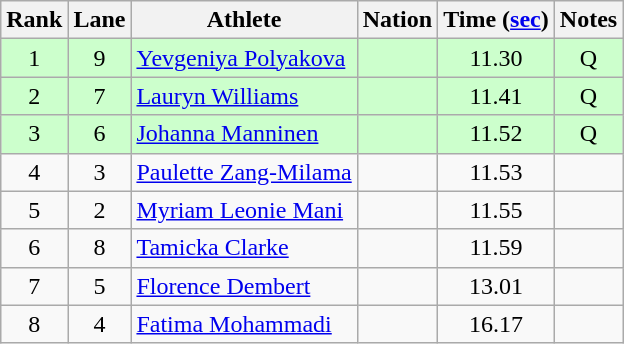<table class="wikitable sortable" style="text-align:center">
<tr>
<th>Rank</th>
<th>Lane</th>
<th>Athlete</th>
<th>Nation</th>
<th>Time (<a href='#'>sec</a>)</th>
<th>Notes</th>
</tr>
<tr bgcolor=ccffcc>
<td>1</td>
<td>9</td>
<td align="left"><a href='#'>Yevgeniya Polyakova</a></td>
<td align=left></td>
<td>11.30</td>
<td>Q</td>
</tr>
<tr bgcolor=ccffcc>
<td>2</td>
<td>7</td>
<td align="left"><a href='#'>Lauryn Williams</a></td>
<td align=left></td>
<td>11.41</td>
<td>Q</td>
</tr>
<tr bgcolor=ccffcc>
<td>3</td>
<td>6</td>
<td align="left"><a href='#'>Johanna Manninen</a></td>
<td align=left></td>
<td>11.52</td>
<td>Q</td>
</tr>
<tr>
<td>4</td>
<td>3</td>
<td align="left"><a href='#'>Paulette Zang-Milama</a></td>
<td align=left></td>
<td>11.53</td>
<td></td>
</tr>
<tr>
<td>5</td>
<td>2</td>
<td align="left"><a href='#'>Myriam Leonie Mani</a></td>
<td align=left></td>
<td>11.55</td>
<td></td>
</tr>
<tr>
<td>6</td>
<td>8</td>
<td align="left"><a href='#'>Tamicka Clarke</a></td>
<td align=left></td>
<td>11.59</td>
<td></td>
</tr>
<tr>
<td>7</td>
<td>5</td>
<td align="left"><a href='#'>Florence Dembert</a></td>
<td align=left></td>
<td>13.01</td>
<td></td>
</tr>
<tr>
<td>8</td>
<td>4</td>
<td align="left"><a href='#'>Fatima Mohammadi</a></td>
<td align=left></td>
<td>16.17</td>
<td></td>
</tr>
</table>
